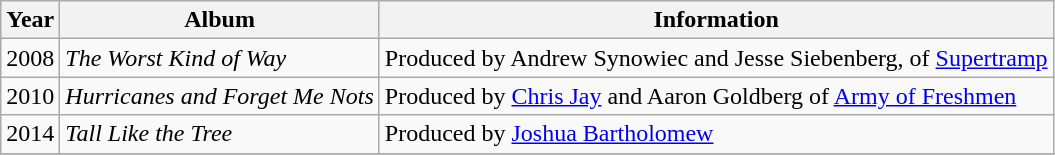<table class="wikitable">
<tr>
<th>Year</th>
<th>Album</th>
<th align="left">Information</th>
</tr>
<tr>
<td rowspan="1">2008</td>
<td><em>The Worst Kind of Way</em></td>
<td>Produced by Andrew Synowiec and Jesse Siebenberg, of <a href='#'>Supertramp</a></td>
</tr>
<tr>
<td rowspan="1">2010</td>
<td><em>Hurricanes and Forget Me Nots</em></td>
<td>Produced by <a href='#'>Chris Jay</a> and Aaron Goldberg of <a href='#'>Army of Freshmen</a></td>
</tr>
<tr>
<td rowspan="1">2014</td>
<td><em>Tall Like the Tree</em></td>
<td>Produced by <a href='#'>Joshua Bartholomew</a></td>
</tr>
<tr>
</tr>
</table>
